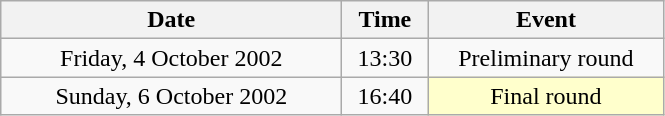<table class = "wikitable" style="text-align:center;">
<tr>
<th width=220>Date</th>
<th width=50>Time</th>
<th width=150>Event</th>
</tr>
<tr>
<td>Friday, 4 October 2002</td>
<td>13:30</td>
<td>Preliminary round</td>
</tr>
<tr>
<td>Sunday, 6 October 2002</td>
<td>16:40</td>
<td bgcolor=ffffcc>Final round</td>
</tr>
</table>
